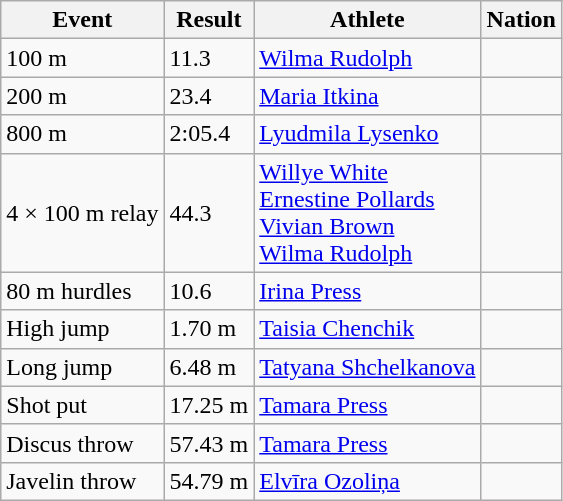<table class = "wikitable">
<tr>
<th>Event</th>
<th>Result</th>
<th>Athlete</th>
<th>Nation</th>
</tr>
<tr>
<td>100 m</td>
<td>11.3</td>
<td><a href='#'>Wilma Rudolph</a></td>
<td></td>
</tr>
<tr>
<td>200 m</td>
<td>23.4</td>
<td><a href='#'>Maria Itkina</a></td>
<td></td>
</tr>
<tr>
<td>800 m</td>
<td>2:05.4</td>
<td><a href='#'>Lyudmila Lysenko</a></td>
<td></td>
</tr>
<tr>
<td>4 × 100 m relay</td>
<td>44.3</td>
<td><a href='#'>Willye White</a><br><a href='#'>Ernestine Pollards</a><br><a href='#'>Vivian Brown</a><br><a href='#'>Wilma Rudolph</a></td>
<td></td>
</tr>
<tr>
<td>80 m hurdles</td>
<td>10.6</td>
<td><a href='#'>Irina Press</a></td>
<td></td>
</tr>
<tr>
<td>High jump</td>
<td>1.70 m</td>
<td><a href='#'>Taisia Chenchik</a></td>
<td></td>
</tr>
<tr>
<td>Long jump</td>
<td>6.48 m</td>
<td><a href='#'>Tatyana Shchelkanova</a></td>
<td></td>
</tr>
<tr>
<td>Shot put</td>
<td>17.25 m</td>
<td><a href='#'>Tamara Press</a></td>
<td></td>
</tr>
<tr>
<td>Discus throw</td>
<td>57.43 m</td>
<td><a href='#'>Tamara Press</a></td>
<td></td>
</tr>
<tr>
<td>Javelin throw</td>
<td>54.79 m</td>
<td><a href='#'>Elvīra Ozoliņa</a></td>
<td></td>
</tr>
</table>
